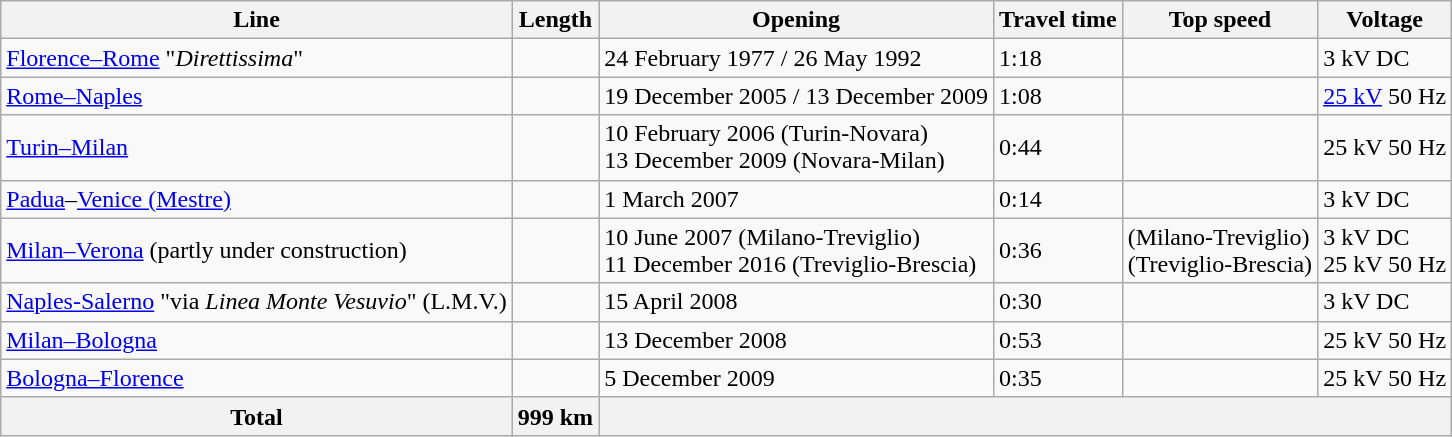<table class="wikitable sortable">
<tr>
<th>Line</th>
<th>Length</th>
<th>Opening</th>
<th>Travel time</th>
<th>Top speed</th>
<th>Voltage</th>
</tr>
<tr>
<td><a href='#'>Florence–Rome</a> "<em>Direttissima</em>"</td>
<td></td>
<td>24 February 1977 / 26 May 1992</td>
<td>1:18</td>
<td></td>
<td>3 kV DC</td>
</tr>
<tr>
<td><a href='#'>Rome–Naples</a></td>
<td></td>
<td>19 December 2005 / 13 December 2009</td>
<td>1:08</td>
<td></td>
<td><a href='#'>25 kV</a> 50 Hz</td>
</tr>
<tr>
<td><a href='#'>Turin–Milan</a></td>
<td></td>
<td>10 February 2006 (Turin-Novara)<br>13 December 2009 (Novara-Milan)</td>
<td>0:44</td>
<td></td>
<td>25 kV 50 Hz</td>
</tr>
<tr>
<td><a href='#'>Padua</a>–<a href='#'>Venice (Mestre)</a></td>
<td></td>
<td>1 March 2007</td>
<td>0:14</td>
<td></td>
<td>3 kV DC</td>
</tr>
<tr>
<td><a href='#'>Milan–Verona</a> (partly under construction)</td>
<td></td>
<td>10 June 2007 (Milano-Treviglio)<br>11 December 2016 (Treviglio-Brescia)</td>
<td>0:36</td>
<td> (Milano-Treviglio) <br> (Treviglio-Brescia)</td>
<td>3 kV DC<br>25 kV 50 Hz</td>
</tr>
<tr>
<td><a href='#'>Naples-Salerno</a> "via <em>Linea Monte Vesuvio</em>" (L.M.V.)</td>
<td></td>
<td>15 April 2008</td>
<td>0:30</td>
<td></td>
<td>3 kV DC</td>
</tr>
<tr>
<td><a href='#'>Milan–Bologna</a></td>
<td></td>
<td>13 December 2008</td>
<td>0:53</td>
<td></td>
<td>25 kV 50 Hz</td>
</tr>
<tr>
<td><a href='#'>Bologna–Florence</a></td>
<td></td>
<td>5 December 2009</td>
<td>0:35</td>
<td></td>
<td>25 kV 50 Hz</td>
</tr>
<tr class="sortbottom">
<th>Total</th>
<th>999 km</th>
<th colspan=4></th>
</tr>
</table>
